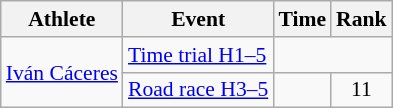<table class="wikitable" style="font-size:90%">
<tr>
<th>Athlete</th>
<th>Event</th>
<th>Time</th>
<th>Rank</th>
</tr>
<tr align=center>
<td align=left rowspan=2><a href='#'>Iván Cáceres</a></td>
<td align=left><a href='#'>Time trial H1–5</a></td>
<td colspan=2></td>
</tr>
<tr align=center>
<td align=left><a href='#'>Road race H3–5</a></td>
<td></td>
<td>11</td>
</tr>
</table>
